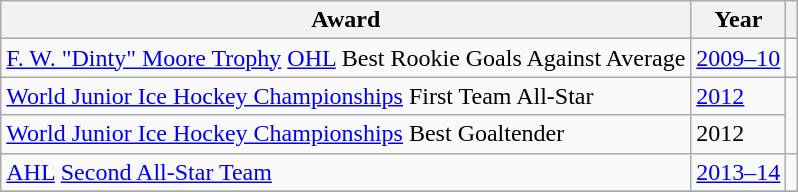<table class="wikitable">
<tr>
<th>Award</th>
<th>Year</th>
<th></th>
</tr>
<tr>
<td><a href='#'>F. W. "Dinty" Moore Trophy</a> <a href='#'>OHL</a> Best Rookie Goals Against Average</td>
<td><a href='#'>2009–10</a></td>
<td></td>
</tr>
<tr>
<td><a href='#'>World Junior Ice Hockey Championships</a> First Team All-Star</td>
<td><a href='#'>2012</a></td>
<td rowspan="2"></td>
</tr>
<tr>
<td><a href='#'>World Junior Ice Hockey Championships</a> Best Goaltender</td>
<td>2012</td>
</tr>
<tr>
<td><a href='#'>AHL</a> <a href='#'>Second All-Star Team</a></td>
<td><a href='#'>2013–14</a></td>
<td></td>
</tr>
<tr>
</tr>
</table>
